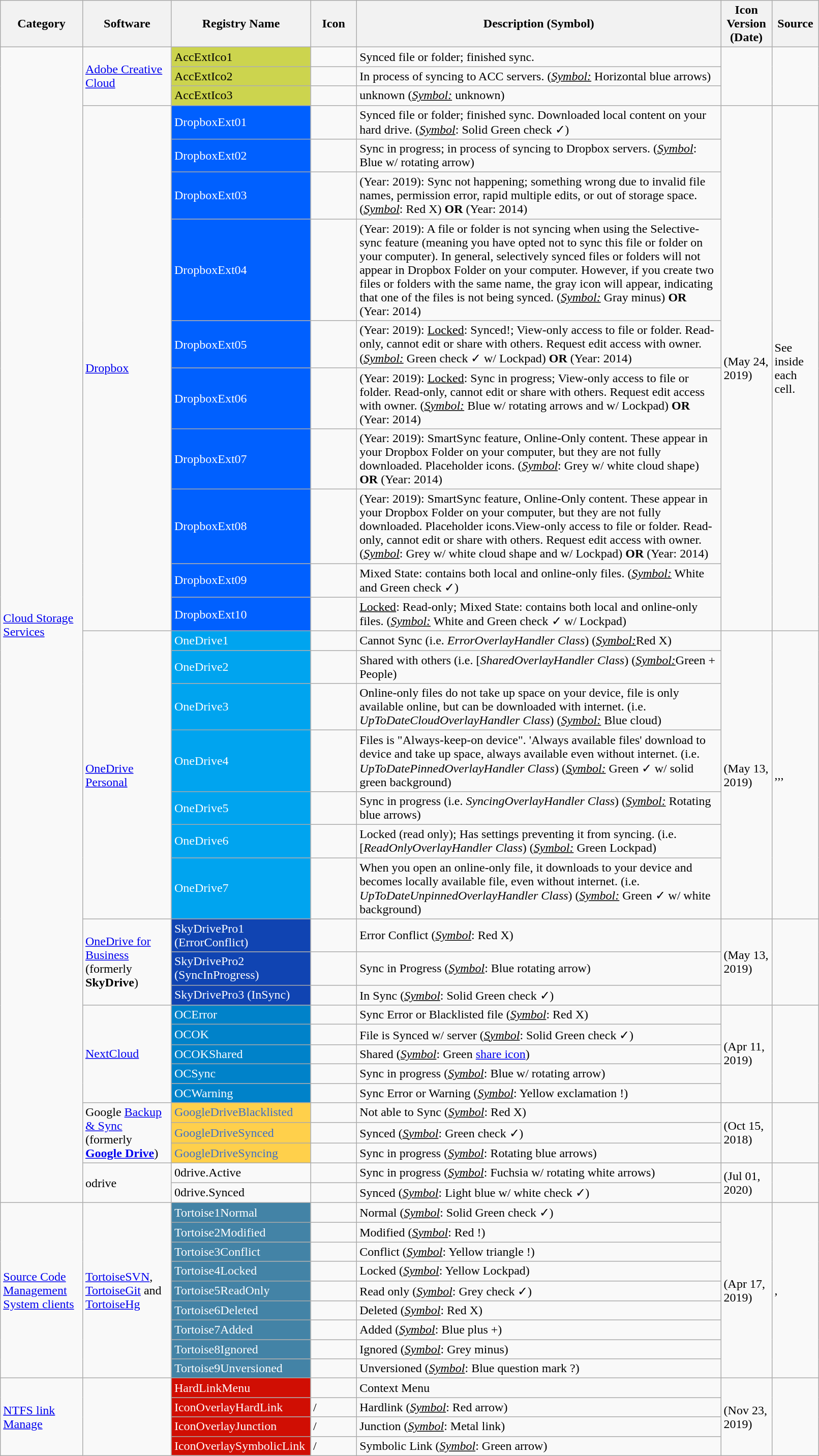<table class="wikitable sortable" style="width: 85%;">
<tr>
<th>Category</th>
<th>Software</th>
<th>Registry Name</th>
<th scope="col" style="width: 40pt;">Icon</th>
<th>Description (Symbol)</th>
<th>Icon Version (Date)</th>
<th>Source</th>
</tr>
<tr>
<td rowspan="33"><a href='#'>Cloud Storage Services</a></td>
<td rowspan= "3"><a href='#'>Adobe Creative Cloud</a></td>
<td style="background: #ccd44e;color: black;">AccExtIco1</td>
<td></td>
<td>Synced file or folder; finished sync.</td>
<td rowspan="3"></td>
<td rowspan="3"></td>
</tr>
<tr>
<td style="background: #ccd44e;color: black;">AccExtIco2</td>
<td></td>
<td>In process of syncing to ACC servers. (<em><u>Symbol:</u></em> Horizontal blue arrows)</td>
</tr>
<tr>
<td style="background: #ccd44e;color: black;">AccExtIco3</td>
<td></td>
<td>unknown (<em><u>Symbol:</u></em> unknown)</td>
</tr>
<tr>
<td rowspan="10"><a href='#'>Dropbox</a></td>
<td style="background: #0060FF;color: white;">DropboxExt01</td>
<td></td>
<td>Synced file or folder; finished sync. Downloaded local content on your hard drive. (<u><em>Symbol</em></u>: Solid Green check ✓)</td>
<td rowspan="10">(May 24, 2019)</td>
<td rowspan="10">See inside each cell.</td>
</tr>
<tr>
<td style="background: #0060FF;color: white;">DropboxExt02</td>
<td></td>
<td>Sync in progress; in process of syncing to Dropbox servers. (<u><em>Symbol</em></u>: Blue w/ rotating arrow)</td>
</tr>
<tr>
<td style="background: #0060FF;color: white;">DropboxExt03</td>
<td></td>
<td>(Year: 2019): Sync not happening; something wrong due to invalid file names, permission error, rapid multiple edits, or out of storage space. (<em><u>Symbol</u></em>: Red X) <strong>OR</strong>  (Year: 2014)</td>
</tr>
<tr>
<td style="background: #0060FF;color: white;">DropboxExt04</td>
<td></td>
<td>(Year: 2019): A file or folder is not syncing when using the Selective-sync feature (meaning you have opted not to sync this file or folder on your computer). In general, selectively synced files or folders will not appear in Dropbox Folder on your computer. However, if you create two files or folders with the same name, the gray icon will appear, indicating that one of the files is not being synced. (<em><u>Symbol:</u></em> Gray minus)  <strong>OR</strong> (Year: 2014)</td>
</tr>
<tr>
<td style="background: #0060FF;color: white;">DropboxExt05</td>
<td></td>
<td>(Year: 2019): <u>Locked</u>: Synced!; View-only access to file or folder. Read-only, cannot edit or share with others. Request edit access with owner. (<em><u>Symbol:</u></em> Green check ✓ w/ Lockpad)  <strong>OR</strong> (Year: 2014)</td>
</tr>
<tr>
<td style="background: #0060FF;color: white;">DropboxExt06</td>
<td></td>
<td> (Year: 2019): <u>Locked</u>: Sync in progress; View-only access to file or folder. Read-only, cannot edit or share with others. Request edit access with owner. (<em><u>Symbol:</u></em> Blue w/ rotating arrows and w/ Lockpad) <strong>OR</strong> (Year: 2014)</td>
</tr>
<tr>
<td style="background: #0060FF;color: white;">DropboxExt07</td>
<td></td>
<td>(Year: 2019): SmartSync feature, Online-Only content. These appear in your Dropbox Folder on your computer, but they are not fully downloaded. Placeholder icons. (<em><u>Symbol</u></em>: Grey w/ white cloud shape) <strong>OR</strong> (Year: 2014)</td>
</tr>
<tr>
<td style="background: #0060FF;color: white;">DropboxExt08</td>
<td></td>
<td>(Year: 2019): SmartSync feature, Online-Only content. These appear in your Dropbox Folder on your computer, but they are not fully downloaded. Placeholder icons.View-only access to file or folder. Read-only, cannot edit or share with others. Request edit access with owner. (<em><u>Symbol</u></em>: Grey w/ white cloud shape and w/ Lockpad) <strong>OR</strong> (Year: 2014)</td>
</tr>
<tr>
<td style="background: #0060FF;color: white;">DropboxExt09</td>
<td></td>
<td>Mixed State: contains both local and online-only files. (<em><u>Symbol:</u></em> White and Green check ✓)</td>
</tr>
<tr>
<td style="background: #0060FF;color: white;">DropboxExt10</td>
<td></td>
<td><u>Locked</u>: Read-only; Mixed State: contains both local and online-only files. (<em><u>Symbol:</u></em> White and Green check ✓ w/ Lockpad)</td>
</tr>
<tr>
<td rowspan="7"><a href='#'>OneDrive Personal</a></td>
<td style="background: #00A4EF;color: white;">OneDrive1</td>
<td></td>
<td>Cannot Sync (i.e. <em>ErrorOverlayHandler Class</em>) (<em><u>Symbol:</u></em>Red X)</td>
<td rowspan="7"> (May 13, 2019)</td>
<td rowspan="7">,,,</td>
</tr>
<tr>
<td style="background: #00A4EF;color: white;">OneDrive2</td>
<td></td>
<td>Shared with others (i.e. [<em>SharedOverlayHandler Class</em>) (<em><u>Symbol:</u></em>Green + People)</td>
</tr>
<tr>
<td style="background: #00A4EF;color: white;">OneDrive3</td>
<td></td>
<td>Online-only files do not take up space on your device, file is only available online, but can be downloaded with internet. (i.e. <em>UpToDateCloudOverlayHandler Class</em>) (<em><u>Symbol:</u></em> Blue cloud)</td>
</tr>
<tr>
<td style="background: #00A4EF;color: white;">OneDrive4</td>
<td></td>
<td>Files is "Always-keep-on device". 'Always available files' download to device and take up space, always available even without internet. (i.e. <em>UpToDatePinnedOverlayHandler Class</em>) (<em><u>Symbol:</u></em> Green  ✓ w/ solid green background)</td>
</tr>
<tr>
<td style="background: #00A4EF;color: white;">OneDrive5</td>
<td></td>
<td>Sync in progress (i.e. <em>SyncingOverlayHandler Class</em>) (<em><u>Symbol:</u></em> Rotating blue arrows)</td>
</tr>
<tr>
<td style="background: #00A4EF;color: white;">OneDrive6</td>
<td></td>
<td>Locked (read only); Has settings preventing it from syncing. (i.e. [<em>ReadOnlyOverlayHandler Class</em>) (<em><u>Symbol:</u></em> Green Lockpad)</td>
</tr>
<tr>
<td style="background: #00A4EF;color: white;">OneDrive7</td>
<td></td>
<td>When you open an online-only file, it downloads to your device and becomes locally available file, even without internet.  (i.e. <em>UpToDateUnpinnedOverlayHandler Class</em>) (<em><u>Symbol:</u></em> Green  ✓ w/ white background)</td>
</tr>
<tr>
<td rowspan="3"><a href='#'>OneDrive for Business</a> (formerly <strong>SkyDrive</strong>)</td>
<td style="background: #1044b2;color: white;">SkyDrivePro1 (ErrorConflict)</td>
<td></td>
<td>Error Conflict (<u><em>Symbol</em></u>: Red X)</td>
<td rowspan="3"> (May 13, 2019)</td>
<td rowspan="3"></td>
</tr>
<tr>
<td style="background: #1044b2;color: white;">SkyDrivePro2 (SyncInProgress)</td>
<td></td>
<td>Sync in Progress (<u><em>Symbol</em></u>: Blue rotating arrow)</td>
</tr>
<tr>
<td style="background: #1044b2;color: white;">SkyDrivePro3 (InSync)</td>
<td></td>
<td>In Sync (<u><em>Symbol</em></u>: Solid Green check ✓)</td>
</tr>
<tr>
<td rowspan="5"><a href='#'>NextCloud</a></td>
<td style="background: #0082C9;color: white;">OCError</td>
<td></td>
<td>Sync Error or Blacklisted file (<u><em>Symbol</em></u>: Red X)</td>
<td rowspan="5">(Apr 11, 2019)</td>
<td rowspan="5"></td>
</tr>
<tr>
<td style="background: #0082C9;color: white;">OCOK</td>
<td></td>
<td>File is Synced w/ server (<u><em>Symbol</em></u>: Solid Green check ✓)</td>
</tr>
<tr>
<td style="background: #0082C9;color: white;">OCOKShared</td>
<td></td>
<td>Shared (<u><em>Symbol</em></u>: Green <a href='#'>share icon</a>)</td>
</tr>
<tr>
<td style="background: #0082C9;color: white;">OCSync</td>
<td></td>
<td>Sync in progress (<u><em>Symbol</em></u>: Blue w/ rotating arrow)</td>
</tr>
<tr>
<td style="background: #0082C9;color: white;">OCWarning</td>
<td></td>
<td>Sync Error or Warning (<u><em>Symbol</em></u>: Yellow exclamation !)</td>
</tr>
<tr>
<td rowspan="3">Google <a href='#'>Backup & Sync</a> (formerly <strong><a href='#'>Google Drive</a></strong>)</td>
<td style="background: #FFD04B;color: #3D6EC9;">GoogleDriveBlacklisted</td>
<td></td>
<td>Not able to Sync (<u><em>Symbol</em></u>: Red X)</td>
<td rowspan="3"> (Oct 15, 2018)</td>
<td rowspan="3"></td>
</tr>
<tr>
<td style="background: #FFD04B;color: #3D6EC9;">GoogleDriveSynced</td>
<td></td>
<td>Synced (<u><em>Symbol</em></u>: Green check ✓)</td>
</tr>
<tr>
<td style="background: #FFD04B;color: #3D6EC9;">GoogleDriveSyncing</td>
<td></td>
<td>Sync in progress (<u><em>Symbol</em></u>: Rotating blue arrows)</td>
</tr>
<tr>
<td rowspan="2">odrive</td>
<td>0drive.Active</td>
<td></td>
<td>Sync in progress (<u><em>Symbol</em></u>: Fuchsia w/ rotating white arrows)</td>
<td rowspan="2"> (Jul 01, 2020)</td>
<td rowspan="2"></td>
</tr>
<tr>
<td>0drive.Synced</td>
<td></td>
<td>Synced (<u><em>Symbol</em></u>: Light blue w/ white check ✓)</td>
</tr>
<tr>
<td rowspan="9"><a href='#'>Source Code Management System clients</a></td>
<td rowspan="9"><a href='#'>TortoiseSVN</a>, <a href='#'>TortoiseGit</a> and <a href='#'>TortoiseHg</a></td>
<td style="background: #4383a6;color: white;">Tortoise1Normal</td>
<td></td>
<td>Normal (<u><em>Symbol</em></u>: Solid Green check ✓)</td>
<td rowspan="9"> (Apr 17, 2019)</td>
<td rowspan="9">,</td>
</tr>
<tr>
<td style="background: #4383a6;color: white;">Tortoise2Modified</td>
<td></td>
<td>Modified (<u><em>Symbol</em></u>: Red !)</td>
</tr>
<tr>
<td style="background: #4383a6;color: white;">Tortoise3Conflict</td>
<td></td>
<td>Conflict (<u><em>Symbol</em></u>: Yellow triangle !)</td>
</tr>
<tr>
<td style="background: #4383a6;color: white;">Tortoise4Locked</td>
<td></td>
<td>Locked (<u><em>Symbol</em></u>: Yellow Lockpad)</td>
</tr>
<tr>
<td style="background: #4383a6;color: white;">Tortoise5ReadOnly</td>
<td></td>
<td>Read only (<u><em>Symbol</em></u>: Grey check ✓)</td>
</tr>
<tr>
<td style="background: #4383a6;color: white;">Tortoise6Deleted</td>
<td></td>
<td>Deleted (<u><em>Symbol</em></u>: Red X)</td>
</tr>
<tr>
<td style="background: #4383a6;color: white;">Tortoise7Added</td>
<td></td>
<td>Added (<u><em>Symbol</em></u>: Blue plus +)</td>
</tr>
<tr>
<td style="background: #4383a6;color: white;">Tortoise8Ignored</td>
<td></td>
<td>Ignored (<u><em>Symbol</em></u>: Grey minus)</td>
</tr>
<tr>
<td style="background: #4383a6;color: white;">Tortoise9Unversioned</td>
<td></td>
<td>Unversioned (<u><em>Symbol</em></u>: Blue question mark ?)</td>
</tr>
<tr>
<td rowspan="9"><a href='#'>NTFS link Manage</a></td>
<td rowspan="9"></td>
<td style="background: #d00e03;color: white;">HardLinkMenu</td>
<td></td>
<td>Context Menu</td>
<td rowspan="9"> (Nov 23, 2019)</td>
<td rowspan="9"></td>
</tr>
<tr>
<td style="background: #d00e03;color: white;">IconOverlayHardLink</td>
<td> / </td>
<td>Hardlink (<u><em>Symbol</em></u>: Red arrow)</td>
</tr>
<tr>
<td style="background: #d00e03;color: white;">IconOverlayJunction</td>
<td> / </td>
<td>Junction (<u><em>Symbol</em></u>: Metal link)</td>
</tr>
<tr>
<td style="background: #d00e03;color: white;">IconOverlaySymbolicLink</td>
<td> / </td>
<td>Symbolic Link (<u><em>Symbol</em></u>: Green arrow)</td>
</tr>
</table>
